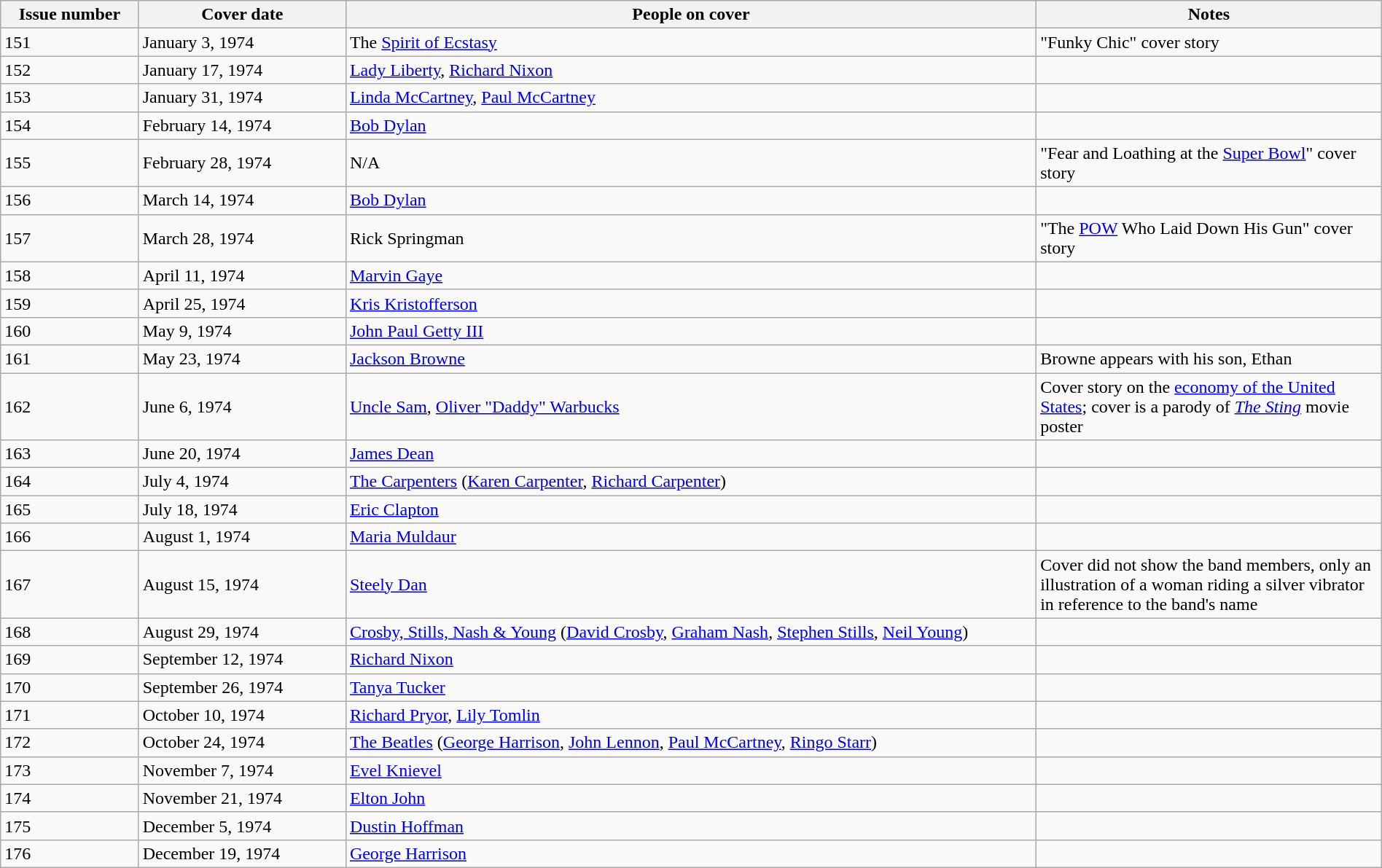<table class="wikitable sortable" style="margin:auto;width:100%;">
<tr style="background:#ccf;">
<th style="width:10%;">Issue number</th>
<th style="width:15%;">Cover date</th>
<th style="width:50%;">People on cover</th>
<th style="width:25%;">Notes</th>
</tr>
<tr>
<td>151</td>
<td>January 3, 1974</td>
<td>The <a href='#'>Spirit of Ecstasy</a></td>
<td>"Funky Chic" cover story</td>
</tr>
<tr>
<td>152</td>
<td>January 17, 1974</td>
<td><a href='#'>Lady Liberty</a>, <a href='#'>Richard Nixon</a></td>
<td></td>
</tr>
<tr>
<td>153</td>
<td>January 31, 1974</td>
<td><a href='#'>Linda McCartney</a>, <a href='#'>Paul McCartney</a></td>
<td></td>
</tr>
<tr>
<td>154</td>
<td>February 14, 1974</td>
<td><a href='#'>Bob Dylan</a></td>
<td></td>
</tr>
<tr>
<td>155</td>
<td>February 28, 1974</td>
<td>N/A</td>
<td>"Fear and Loathing at the <a href='#'>Super Bowl</a>" cover story</td>
</tr>
<tr>
<td>156</td>
<td>March 14, 1974</td>
<td><a href='#'>Bob Dylan</a></td>
<td></td>
</tr>
<tr>
<td>157</td>
<td>March 28, 1974</td>
<td>Rick Springman</td>
<td>"The <a href='#'>POW</a> Who Laid Down His Gun" cover story</td>
</tr>
<tr>
<td>158</td>
<td>April 11, 1974</td>
<td><a href='#'>Marvin Gaye</a></td>
<td></td>
</tr>
<tr>
<td>159</td>
<td>April 25, 1974</td>
<td><a href='#'>Kris Kristofferson</a></td>
<td></td>
</tr>
<tr>
<td>160</td>
<td>May 9, 1974</td>
<td><a href='#'>John Paul Getty III</a></td>
<td></td>
</tr>
<tr>
<td>161</td>
<td>May 23, 1974</td>
<td><a href='#'>Jackson Browne</a></td>
<td>Browne appears with his son, Ethan</td>
</tr>
<tr>
<td>162</td>
<td>June 6, 1974</td>
<td><a href='#'>Uncle Sam</a>, <a href='#'>Oliver "Daddy" Warbucks</a></td>
<td>Cover story on the <a href='#'>economy of the United States</a>; cover is a parody of <em><a href='#'>The Sting</a></em> movie poster</td>
</tr>
<tr>
<td>163</td>
<td>June 20, 1974</td>
<td><a href='#'>James Dean</a></td>
<td></td>
</tr>
<tr>
<td>164</td>
<td>July 4, 1974</td>
<td><a href='#'>The Carpenters</a> (<a href='#'>Karen Carpenter</a>, <a href='#'>Richard Carpenter</a>)</td>
<td></td>
</tr>
<tr>
<td>165</td>
<td>July 18, 1974</td>
<td><a href='#'>Eric Clapton</a></td>
<td></td>
</tr>
<tr>
<td>166</td>
<td>August 1, 1974</td>
<td><a href='#'>Maria Muldaur</a></td>
<td></td>
</tr>
<tr>
<td>167</td>
<td>August 15, 1974</td>
<td><a href='#'>Steely Dan</a></td>
<td>Cover did not show the band members, only an illustration of a woman riding a silver vibrator in reference to the band's name</td>
</tr>
<tr>
<td>168</td>
<td>August 29, 1974</td>
<td><a href='#'>Crosby, Stills, Nash & Young</a> (<a href='#'>David Crosby</a>, <a href='#'>Graham Nash</a>, <a href='#'>Stephen Stills</a>, <a href='#'>Neil Young</a>)</td>
<td></td>
</tr>
<tr>
<td>169</td>
<td>September 12, 1974</td>
<td><a href='#'>Richard Nixon</a></td>
<td></td>
</tr>
<tr>
<td>170</td>
<td>September 26, 1974</td>
<td><a href='#'>Tanya Tucker</a></td>
<td></td>
</tr>
<tr>
<td>171</td>
<td>October 10, 1974</td>
<td><a href='#'>Richard Pryor</a>, <a href='#'>Lily Tomlin</a></td>
<td></td>
</tr>
<tr>
<td>172</td>
<td>October 24, 1974</td>
<td><a href='#'>The Beatles</a> (<a href='#'>George Harrison</a>, <a href='#'>John Lennon</a>, <a href='#'>Paul McCartney</a>, <a href='#'>Ringo Starr</a>)</td>
<td></td>
</tr>
<tr>
<td>173</td>
<td>November 7, 1974</td>
<td><a href='#'>Evel Knievel</a></td>
<td></td>
</tr>
<tr>
<td>174</td>
<td>November 21, 1974</td>
<td><a href='#'>Elton John</a></td>
<td></td>
</tr>
<tr>
<td>175</td>
<td>December 5, 1974</td>
<td><a href='#'>Dustin Hoffman</a></td>
<td></td>
</tr>
<tr>
<td>176</td>
<td>December 19, 1974</td>
<td><a href='#'>George Harrison</a></td>
<td></td>
</tr>
</table>
